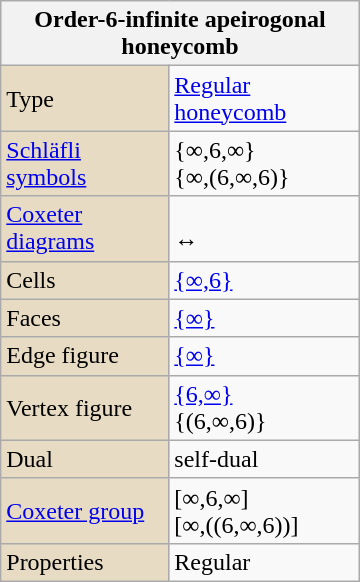<table class="wikitable" align="right" style="margin-left:10px" width=240>
<tr>
<th bgcolor=#e7dcc3 colspan=2>Order-6-infinite apeirogonal honeycomb</th>
</tr>
<tr>
<td bgcolor=#e7dcc3>Type</td>
<td><a href='#'>Regular honeycomb</a></td>
</tr>
<tr>
<td bgcolor=#e7dcc3><a href='#'>Schläfli symbols</a></td>
<td>{∞,6,∞}<br>{∞,(6,∞,6)}</td>
</tr>
<tr>
<td bgcolor=#e7dcc3><a href='#'>Coxeter diagrams</a></td>
<td><br> ↔ </td>
</tr>
<tr>
<td bgcolor=#e7dcc3>Cells</td>
<td><a href='#'>{∞,6}</a> </td>
</tr>
<tr>
<td bgcolor=#e7dcc3>Faces</td>
<td><a href='#'>{∞}</a></td>
</tr>
<tr>
<td bgcolor=#e7dcc3>Edge figure</td>
<td><a href='#'>{∞}</a></td>
</tr>
<tr>
<td bgcolor=#e7dcc3>Vertex figure</td>
<td> <a href='#'>{6,∞}</a><br> {(6,∞,6)}</td>
</tr>
<tr>
<td bgcolor=#e7dcc3>Dual</td>
<td>self-dual</td>
</tr>
<tr>
<td bgcolor=#e7dcc3><a href='#'>Coxeter group</a></td>
<td>[∞,6,∞]<br>[∞,((6,∞,6))]</td>
</tr>
<tr>
<td bgcolor=#e7dcc3>Properties</td>
<td>Regular</td>
</tr>
</table>
